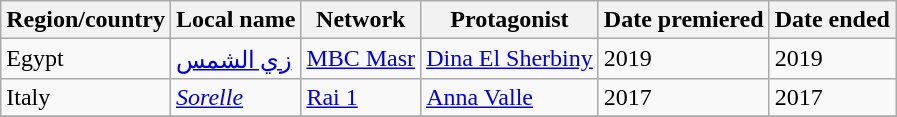<table class="wikitable">
<tr>
<th>Region/country</th>
<th>Local name</th>
<th>Network</th>
<th>Protagonist</th>
<th>Date premiered</th>
<th>Date ended</th>
</tr>
<tr>
<td>Egypt</td>
<td><a href='#'>زي الشمس</a></td>
<td><a href='#'>MBC Masr</a></td>
<td><a href='#'>Dina El Sherbiny</a></td>
<td>2019</td>
<td>2019</td>
</tr>
<tr>
<td>Italy</td>
<td><em><a href='#'>Sorelle</a></em></td>
<td><a href='#'>Rai 1</a></td>
<td><a href='#'>Anna Valle</a></td>
<td>2017</td>
<td>2017</td>
</tr>
<tr>
</tr>
</table>
